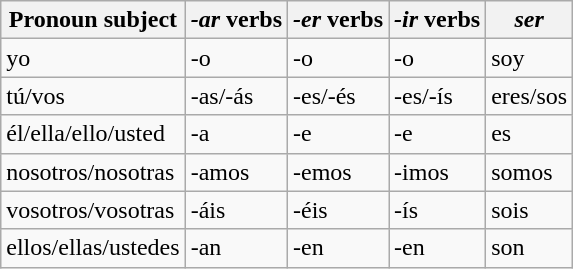<table class="wikitable">
<tr>
<th>Pronoun subject</th>
<th><em>-ar</em> verbs</th>
<th><em>-er</em> verbs</th>
<th><em>-ir</em> verbs</th>
<th><em>ser</em></th>
</tr>
<tr>
<td>yo</td>
<td>-o</td>
<td>-o</td>
<td>-o</td>
<td>soy</td>
</tr>
<tr>
<td>tú/vos</td>
<td>-as/-ás</td>
<td>-es/-és</td>
<td>-es/-ís</td>
<td>eres/sos</td>
</tr>
<tr>
<td>él/ella/ello/usted</td>
<td>-a</td>
<td>-e</td>
<td>-e</td>
<td>es</td>
</tr>
<tr>
<td>nosotros/nosotras</td>
<td>-amos</td>
<td>-emos</td>
<td>-imos</td>
<td>somos</td>
</tr>
<tr>
<td>vosotros/vosotras</td>
<td>-áis</td>
<td>-éis</td>
<td>-ís</td>
<td>sois</td>
</tr>
<tr>
<td>ellos/ellas/ustedes</td>
<td>-an</td>
<td>-en</td>
<td>-en</td>
<td>son</td>
</tr>
</table>
